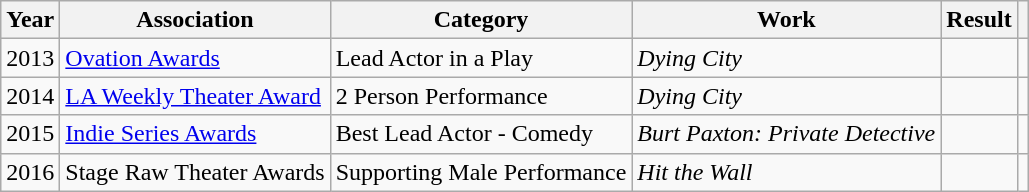<table class="wikitable">
<tr>
<th>Year</th>
<th>Association</th>
<th>Category</th>
<th>Work</th>
<th>Result</th>
<th></th>
</tr>
<tr>
<td>2013</td>
<td><a href='#'>Ovation Awards</a></td>
<td>Lead Actor in a Play</td>
<td><em>Dying City</em></td>
<td></td>
<td align="center"></td>
</tr>
<tr>
<td>2014</td>
<td><a href='#'>LA Weekly Theater Award</a></td>
<td>2 Person Performance</td>
<td><em>Dying City</em></td>
<td></td>
<td align="center"></td>
</tr>
<tr>
<td>2015</td>
<td><a href='#'>Indie Series Awards</a></td>
<td>Best Lead Actor - Comedy</td>
<td><em>Burt Paxton: Private Detective</em></td>
<td></td>
<td align="center"></td>
</tr>
<tr>
<td>2016</td>
<td>Stage Raw Theater Awards</td>
<td>Supporting Male Performance</td>
<td><em>Hit the Wall</em></td>
<td></td>
<td align="center"></td>
</tr>
</table>
